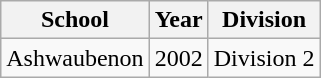<table class="wikitable">
<tr>
<th>School</th>
<th>Year</th>
<th>Division</th>
</tr>
<tr>
<td>Ashwaubenon</td>
<td>2002</td>
<td>Division 2</td>
</tr>
</table>
